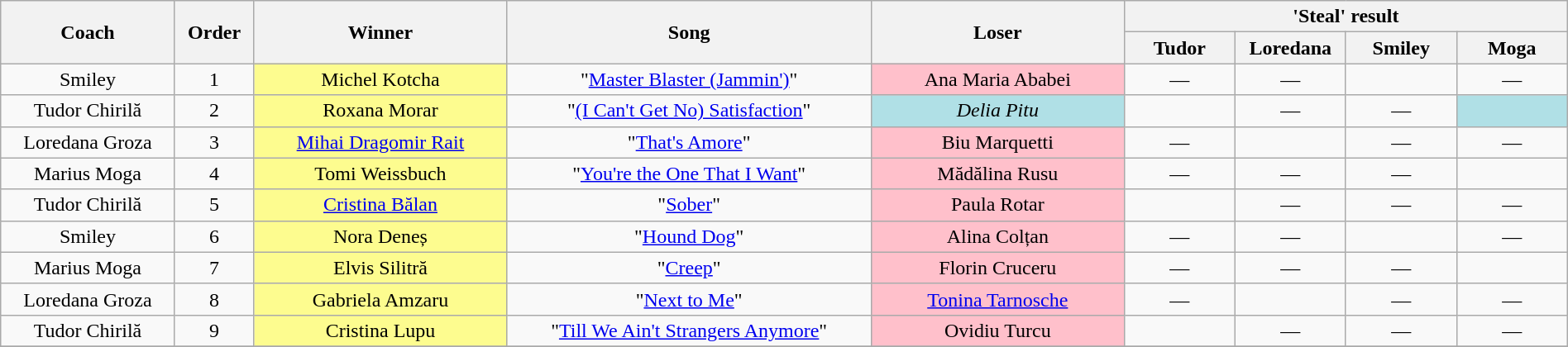<table class="wikitable" style="text-align: center; width:100%;">
<tr>
<th rowspan="2" style="width:11%;">Coach</th>
<th rowspan="2" style="width:05%;">Order</th>
<th rowspan="2" style="width:16%;">Winner</th>
<th rowspan="2" style="width:23%;">Song</th>
<th rowspan="2" style="width:16%;">Loser</th>
<th colspan="4" style="width:28%;">'Steal' result</th>
</tr>
<tr>
<th style="width:07%;">Tudor</th>
<th style="width:07%;">Loredana</th>
<th style="width:07%;">Smiley</th>
<th style="width:07%;">Moga</th>
</tr>
<tr>
<td>Smiley</td>
<td>1</td>
<td style="background:#FDFC8F;">Michel Kotcha</td>
<td>"<a href='#'>Master Blaster (Jammin')</a>"</td>
<td style="background:pink;">Ana Maria Ababei</td>
<td>—</td>
<td>—</td>
<td></td>
<td>—</td>
</tr>
<tr>
<td>Tudor Chirilă</td>
<td>2</td>
<td style="background:#FDFC8F;">Roxana Morar</td>
<td>"<a href='#'>(I Can't Get No) Satisfaction</a>"</td>
<td style="background:#B0E0E6;font-style:italic">Delia Pitu</td>
<td></td>
<td>—</td>
<td>—</td>
<td style="background:#B0E0E6;"><strong></strong></td>
</tr>
<tr>
<td>Loredana Groza</td>
<td>3</td>
<td style="background:#FDFC8F;"><a href='#'>Mihai Dragomir Rait</a></td>
<td>"<a href='#'>That's Amore</a>"</td>
<td style="background:pink;">Biu Marquetti</td>
<td>—</td>
<td></td>
<td>—</td>
<td>—</td>
</tr>
<tr>
<td>Marius Moga</td>
<td>4</td>
<td style="background:#FDFC8F;">Tomi Weissbuch</td>
<td>"<a href='#'>You're the One That I Want</a>"</td>
<td style="background:pink;">Mădălina Rusu</td>
<td>—</td>
<td>—</td>
<td>—</td>
<td></td>
</tr>
<tr>
<td>Tudor Chirilă</td>
<td>5</td>
<td style="background:#FDFC8F;"><a href='#'>Cristina Bălan</a></td>
<td>"<a href='#'>Sober</a>"</td>
<td style="background:pink;">Paula Rotar</td>
<td></td>
<td>—</td>
<td>—</td>
<td>—</td>
</tr>
<tr>
<td>Smiley</td>
<td>6</td>
<td style="background:#FDFC8F;">Nora Deneș</td>
<td>"<a href='#'>Hound Dog</a>"</td>
<td style="background:pink;">Alina Colțan</td>
<td>—</td>
<td>—</td>
<td></td>
<td>—</td>
</tr>
<tr>
<td>Marius Moga</td>
<td>7</td>
<td style="background:#FDFC8F;">Elvis Silitră</td>
<td>"<a href='#'>Creep</a>"</td>
<td style="background:pink;">Florin Cruceru</td>
<td>—</td>
<td>—</td>
<td>—</td>
<td></td>
</tr>
<tr>
<td>Loredana Groza</td>
<td>8</td>
<td style="background:#FDFC8F;">Gabriela Amzaru</td>
<td>"<a href='#'>Next to Me</a>"</td>
<td style="background:pink;"><a href='#'>Tonina Tarnosche</a></td>
<td>—</td>
<td></td>
<td>—</td>
<td>—</td>
</tr>
<tr>
<td>Tudor Chirilă</td>
<td>9</td>
<td style="background:#FDFC8F;">Cristina Lupu</td>
<td>"<a href='#'>Till We Ain't Strangers Anymore</a>"</td>
<td style="background:pink;">Ovidiu Turcu</td>
<td></td>
<td>—</td>
<td>—</td>
<td>—</td>
</tr>
<tr>
</tr>
</table>
